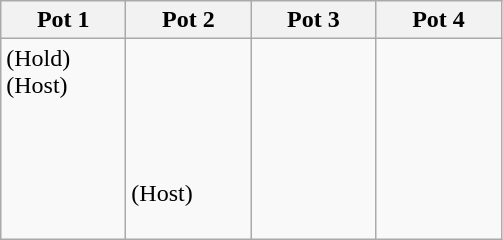<table class="wikitable">
<tr>
<th style="width: 15%;">Pot 1</th>
<th style="width: 15%;">Pot 2</th>
<th style="width: 15%;">Pot 3</th>
<th style="width: 15%;">Pot 4</th>
</tr>
<tr>
<td style="vertical-align: top;"> (Hold)<br> (Host)<br><br><br><br><br><br></td>
<td style="vertical-align: top;"><br><br><br><br><br> (Host)<br><br></td>
<td style="vertical-align: top;"><br><br><br><br><br><br><br></td>
<td style="vertical-align: top;"><br><br><br><br><br><br><br></td>
</tr>
</table>
